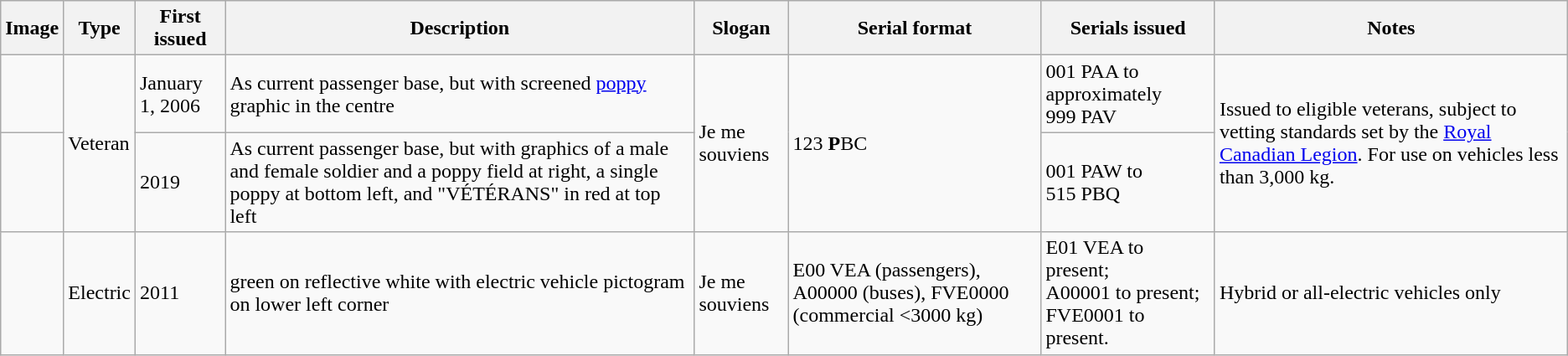<table class="wikitable">
<tr>
<th>Image</th>
<th>Type</th>
<th>First issued</th>
<th>Description</th>
<th>Slogan</th>
<th>Serial format</th>
<th>Serials issued</th>
<th>Notes</th>
</tr>
<tr>
<td></td>
<td rowspan="2">Veteran</td>
<td>January 1, 2006</td>
<td>As current passenger base, but with screened <a href='#'>poppy</a> graphic in the centre</td>
<td rowspan="2">Je me souviens</td>
<td rowspan="2">123 <strong>P</strong>BC</td>
<td>001 PAA to approximately 999 PAV</td>
<td rowspan="2">Issued to eligible veterans, subject to vetting standards set by the <a href='#'>Royal Canadian Legion</a>. For use on vehicles less than 3,000 kg.</td>
</tr>
<tr>
<td></td>
<td>2019</td>
<td>As current passenger base, but with graphics of a male and female soldier and a poppy field at right, a single poppy at bottom left, and "VÉTÉRANS" in red at top left</td>
<td>001 PAW to 515 PBQ </td>
</tr>
<tr>
<td></td>
<td>Electric</td>
<td>2011</td>
<td>green on reflective white with electric vehicle pictogram on lower left corner </td>
<td>Je me souviens</td>
<td>E00 VEA (passengers), A00000 (buses), FVE0000 (commercial <3000 kg)</td>
<td>E01 VEA to present;<br> A00001 to present;<br> FVE0001 to present.</td>
<td>Hybrid or all-electric vehicles only</td>
</tr>
</table>
